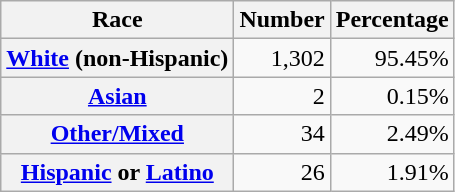<table class="wikitable" style="text-align:right">
<tr>
<th scope="col">Race</th>
<th scope="col">Number</th>
<th scope="col">Percentage</th>
</tr>
<tr>
<th scope="row"><a href='#'>White</a> (non-Hispanic)</th>
<td>1,302</td>
<td>95.45%</td>
</tr>
<tr>
<th scope="row"><a href='#'>Asian</a></th>
<td>2</td>
<td>0.15%</td>
</tr>
<tr>
<th scope="row"><a href='#'>Other/Mixed</a></th>
<td>34</td>
<td>2.49%</td>
</tr>
<tr>
<th scope="row"><a href='#'>Hispanic</a> or <a href='#'>Latino</a></th>
<td>26</td>
<td>1.91%</td>
</tr>
</table>
